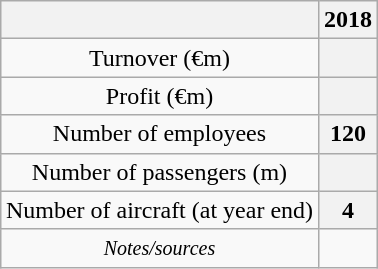<table class="wikitable" style="margin:0.5em auto; text-align:center">
<tr>
<th></th>
<th>2018</th>
</tr>
<tr>
<td>Turnover (€m)</td>
<th align=center></th>
</tr>
<tr>
<td>Profit (€m)</td>
<th></th>
</tr>
<tr>
<td>Number of employees</td>
<th align=center>120</th>
</tr>
<tr>
<td>Number of passengers (m)</td>
<th></th>
</tr>
<tr>
<td>Number of aircraft (at year end)</td>
<th align=center>4</th>
</tr>
<tr>
<td><small><em>Notes/sources</em></small></td>
<td align=center></td>
</tr>
</table>
